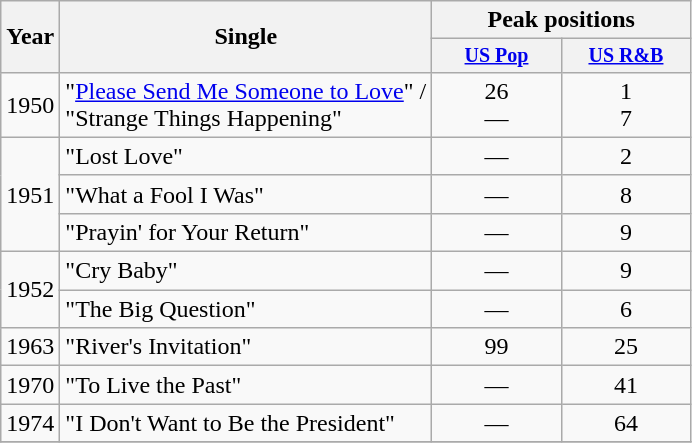<table class="wikitable" style="text-align:center;">
<tr>
<th rowspan="2">Year</th>
<th rowspan="2">Single</th>
<th colspan="2">Peak positions</th>
</tr>
<tr style="font-size:smaller;">
<th width="80"><a href='#'>US Pop</a></th>
<th width="80"><a href='#'>US R&B</a></th>
</tr>
<tr>
<td rowspan="1">1950</td>
<td align="left">"<a href='#'>Please Send Me Someone to Love</a>" /<br>"Strange Things Happening"</td>
<td>26<br>—</td>
<td>1<br>7</td>
</tr>
<tr>
<td rowspan="3">1951</td>
<td align="left">"Lost Love"</td>
<td>—</td>
<td>2</td>
</tr>
<tr>
<td align="left">"What a Fool I Was"</td>
<td>—</td>
<td>8</td>
</tr>
<tr>
<td align="left">"Prayin' for Your Return"</td>
<td>—</td>
<td>9</td>
</tr>
<tr>
<td rowspan="2">1952</td>
<td align="left">"Cry Baby"</td>
<td>—</td>
<td>9</td>
</tr>
<tr>
<td align="left">"The Big Question"</td>
<td>—</td>
<td>6</td>
</tr>
<tr>
<td rowspan="1">1963</td>
<td align="left">"River's Invitation"</td>
<td>99</td>
<td>25</td>
</tr>
<tr>
<td rowspan="1">1970</td>
<td align="left">"To Live the Past"</td>
<td>—</td>
<td>41</td>
</tr>
<tr>
<td rowspan="1">1974</td>
<td align="left">"I Don't Want to Be the President"</td>
<td>—</td>
<td>64</td>
</tr>
<tr>
</tr>
</table>
